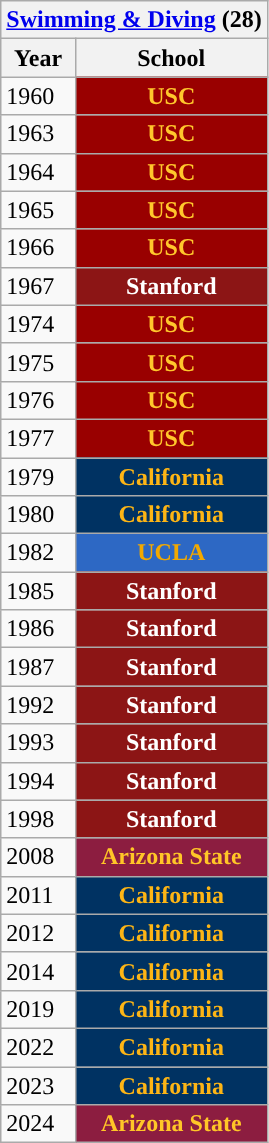<table class="wikitable">
<tr>
<th colspan=2><a href='#'>Swimming & Diving</a> (28)</th>
</tr>
<tr>
<th>Year</th>
<th>School</th>
</tr>
<tr>
<td>1960</td>
<th style="background:#990000; color:#FFC72C;">USC</th>
</tr>
<tr>
<td>1963</td>
<th style="background:#990000; color:#FFC72C;">USC</th>
</tr>
<tr>
<td>1964</td>
<th style="background:#990000; color:#FFC72C;">USC</th>
</tr>
<tr>
<td>1965</td>
<th style="background:#990000; color:#FFC72C;">USC</th>
</tr>
<tr>
<td>1966</td>
<th style="background:#990000; color:#FFC72C;">USC</th>
</tr>
<tr>
<td>1967</td>
<th style="background:#8C1515; color:#FFFFFF;">Stanford</th>
</tr>
<tr>
<td>1974</td>
<th style="background:#990000; color:#FFC72C;">USC</th>
</tr>
<tr>
<td>1975</td>
<th style="background:#990000; color:#FFC72C;">USC</th>
</tr>
<tr>
<td>1976</td>
<th style="background:#990000; color:#FFC72C;">USC</th>
</tr>
<tr>
<td>1977</td>
<th style="background:#990000; color:#FFC72C;">USC</th>
</tr>
<tr>
<td>1979</td>
<th style="background:#003262; color:#FDB515;">California</th>
</tr>
<tr>
<td>1980</td>
<th style="background:#003262; color:#FDB515;">California</th>
</tr>
<tr>
<td>1982</td>
<th style="background:#2D68C4; color:#F2A900;">UCLA</th>
</tr>
<tr>
<td>1985</td>
<th style="background:#8C1515; color:#FFFFFF;">Stanford</th>
</tr>
<tr>
<td>1986</td>
<th style="background:#8C1515; color:#FFFFFF;">Stanford</th>
</tr>
<tr>
<td>1987</td>
<th style="background:#8C1515; color:#FFFFFF;">Stanford</th>
</tr>
<tr>
<td>1992</td>
<th style="background:#8C1515; color:#FFFFFF;">Stanford</th>
</tr>
<tr>
<td>1993</td>
<th style="background:#8C1515; color:#FFFFFF;">Stanford</th>
</tr>
<tr>
<td>1994</td>
<th style="background:#8C1515; color:#FFFFFF;">Stanford</th>
</tr>
<tr>
<td>1998</td>
<th style="background:#8C1515; color:#FFFFFF;">Stanford</th>
</tr>
<tr>
<td>2008</td>
<th style="background:#8C1D40; color:#FFC627;">Arizona State</th>
</tr>
<tr>
<td>2011</td>
<th style="background:#003262; color:#FDB515;">California</th>
</tr>
<tr>
<td>2012</td>
<th style="background:#003262; color:#FDB515;">California</th>
</tr>
<tr>
<td>2014</td>
<th style="background:#003262; color:#FDB515;">California</th>
</tr>
<tr>
<td>2019</td>
<th style="background:#003262; color:#FDB515;">California</th>
</tr>
<tr>
<td>2022</td>
<th style="background:#003262; color:#FDB515;">California</th>
</tr>
<tr>
<td>2023</td>
<th style="background:#003262; color:#FDB515;">California</th>
</tr>
<tr>
<td>2024</td>
<th style="background:#8C1D40; color:#FFC627;">Arizona State</th>
</tr>
</table>
